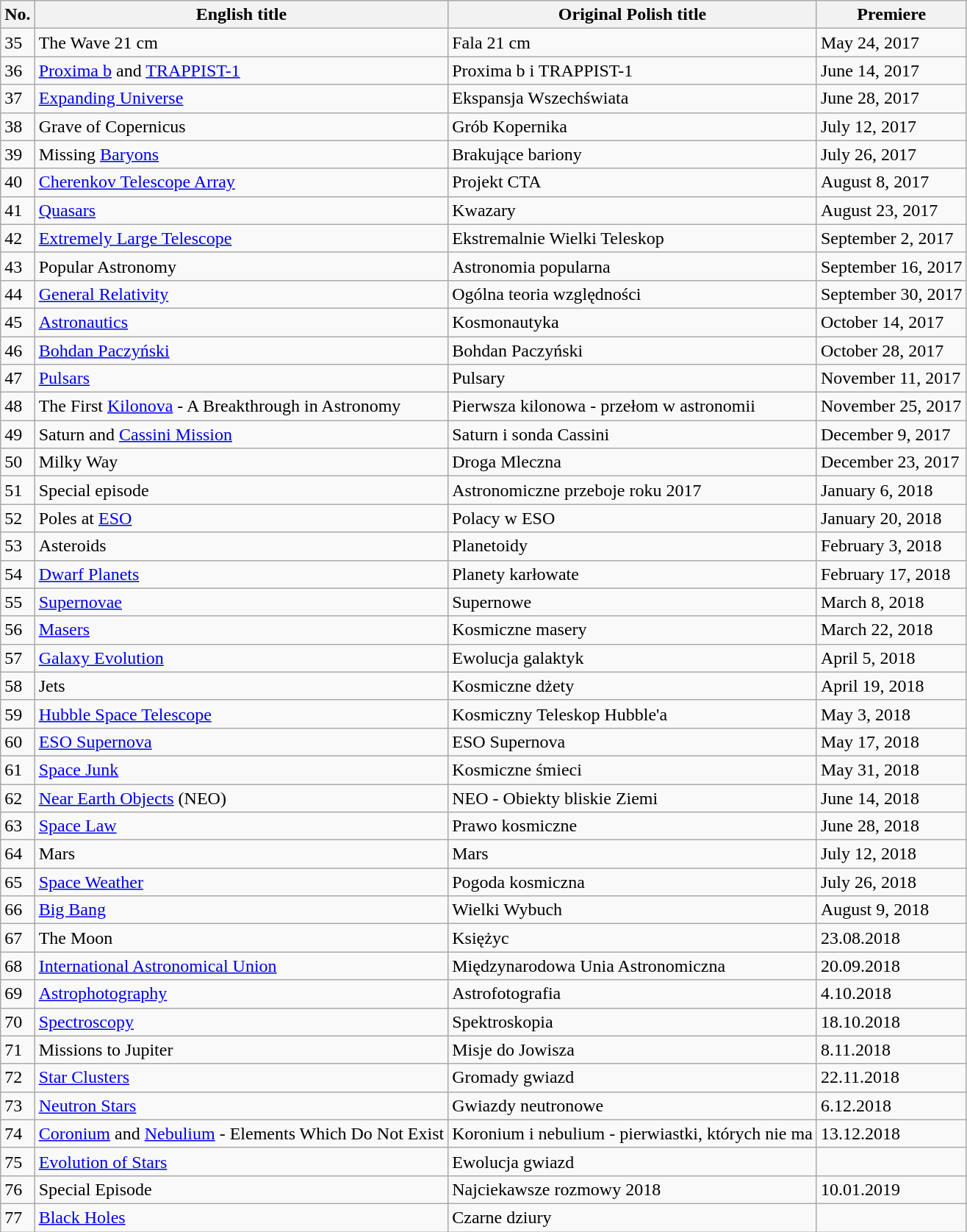<table class="wikitable">
<tr>
<th>No.</th>
<th>English title</th>
<th>Original Polish title</th>
<th>Premiere</th>
</tr>
<tr>
<td>35</td>
<td>The Wave 21 cm</td>
<td>Fala 21 cm</td>
<td>May 24, 2017</td>
</tr>
<tr>
<td>36</td>
<td><a href='#'>Proxima b</a> and <a href='#'>TRAPPIST-1</a></td>
<td>Proxima b i TRAPPIST-1</td>
<td>June 14, 2017</td>
</tr>
<tr>
<td>37</td>
<td><a href='#'>Expanding Universe</a></td>
<td>Ekspansja Wszechświata</td>
<td>June 28, 2017</td>
</tr>
<tr>
<td>38</td>
<td>Grave of Copernicus</td>
<td>Grób Kopernika</td>
<td>July 12, 2017</td>
</tr>
<tr>
<td>39</td>
<td>Missing <a href='#'>Baryons</a></td>
<td>Brakujące bariony</td>
<td>July 26, 2017</td>
</tr>
<tr>
<td>40</td>
<td><a href='#'>Cherenkov Telescope Array</a></td>
<td>Projekt CTA</td>
<td>August 8, 2017</td>
</tr>
<tr>
<td>41</td>
<td><a href='#'>Quasars</a></td>
<td>Kwazary</td>
<td>August 23, 2017</td>
</tr>
<tr>
<td>42</td>
<td><a href='#'>Extremely Large Telescope</a></td>
<td>Ekstremalnie Wielki Teleskop</td>
<td>September 2, 2017</td>
</tr>
<tr>
<td>43</td>
<td>Popular Astronomy</td>
<td>Astronomia popularna</td>
<td>September 16, 2017</td>
</tr>
<tr>
<td>44</td>
<td><a href='#'>General Relativity</a></td>
<td>Ogólna teoria względności</td>
<td>September 30, 2017</td>
</tr>
<tr>
<td>45</td>
<td><a href='#'>Astronautics</a></td>
<td>Kosmonautyka</td>
<td>October 14, 2017</td>
</tr>
<tr>
<td>46</td>
<td><a href='#'>Bohdan Paczyński</a></td>
<td>Bohdan Paczyński</td>
<td>October 28, 2017</td>
</tr>
<tr>
<td>47</td>
<td><a href='#'>Pulsars</a></td>
<td>Pulsary</td>
<td>November 11, 2017</td>
</tr>
<tr>
<td>48</td>
<td>The First <a href='#'>Kilonova</a> - A Breakthrough in Astronomy</td>
<td>Pierwsza kilonowa - przełom w astronomii</td>
<td>November 25, 2017</td>
</tr>
<tr>
<td>49</td>
<td>Saturn and <a href='#'>Cassini Mission</a></td>
<td>Saturn i sonda Cassini</td>
<td>December 9, 2017</td>
</tr>
<tr>
<td>50</td>
<td>Milky Way</td>
<td>Droga Mleczna</td>
<td>December 23, 2017</td>
</tr>
<tr>
<td>51</td>
<td>Special episode</td>
<td>Astronomiczne przeboje roku 2017</td>
<td>January 6, 2018</td>
</tr>
<tr>
<td>52</td>
<td>Poles at <a href='#'>ESO</a></td>
<td>Polacy w ESO</td>
<td>January 20, 2018</td>
</tr>
<tr>
<td>53</td>
<td>Asteroids</td>
<td>Planetoidy</td>
<td>February 3, 2018</td>
</tr>
<tr>
<td>54</td>
<td><a href='#'>Dwarf Planets</a></td>
<td>Planety karłowate</td>
<td>February 17, 2018</td>
</tr>
<tr>
<td>55</td>
<td><a href='#'>Supernovae</a></td>
<td>Supernowe</td>
<td>March 8, 2018</td>
</tr>
<tr>
<td>56</td>
<td><a href='#'>Masers</a></td>
<td>Kosmiczne masery</td>
<td>March 22, 2018</td>
</tr>
<tr>
<td>57</td>
<td><a href='#'>Galaxy Evolution</a></td>
<td>Ewolucja galaktyk</td>
<td>April 5, 2018</td>
</tr>
<tr>
<td>58</td>
<td>Jets</td>
<td>Kosmiczne dżety</td>
<td>April 19, 2018</td>
</tr>
<tr>
<td>59</td>
<td><a href='#'>Hubble Space Telescope</a></td>
<td>Kosmiczny Teleskop Hubble'a</td>
<td>May 3, 2018</td>
</tr>
<tr>
<td>60</td>
<td><a href='#'>ESO Supernova</a></td>
<td>ESO Supernova</td>
<td>May 17, 2018</td>
</tr>
<tr>
<td>61</td>
<td><a href='#'>Space Junk</a></td>
<td>Kosmiczne śmieci</td>
<td>May 31, 2018</td>
</tr>
<tr>
<td>62</td>
<td><a href='#'>Near Earth Objects</a> (NEO)</td>
<td>NEO - Obiekty bliskie Ziemi</td>
<td>June 14, 2018</td>
</tr>
<tr>
<td>63</td>
<td><a href='#'>Space Law</a></td>
<td>Prawo kosmiczne</td>
<td>June 28, 2018</td>
</tr>
<tr>
<td>64</td>
<td>Mars</td>
<td>Mars</td>
<td>July 12, 2018</td>
</tr>
<tr>
<td>65</td>
<td><a href='#'>Space Weather</a></td>
<td>Pogoda kosmiczna</td>
<td>July 26, 2018</td>
</tr>
<tr>
<td>66</td>
<td><a href='#'>Big Bang</a></td>
<td>Wielki Wybuch</td>
<td>August 9, 2018</td>
</tr>
<tr>
<td>67</td>
<td>The Moon</td>
<td>Księżyc</td>
<td>23.08.2018</td>
</tr>
<tr>
<td>68</td>
<td><a href='#'>International Astronomical Union</a></td>
<td>Międzynarodowa Unia Astronomiczna</td>
<td>20.09.2018</td>
</tr>
<tr>
<td>69</td>
<td><a href='#'>Astrophotography</a></td>
<td>Astrofotografia</td>
<td>4.10.2018</td>
</tr>
<tr>
<td>70</td>
<td><a href='#'>Spectroscopy</a></td>
<td>Spektroskopia</td>
<td>18.10.2018</td>
</tr>
<tr>
<td>71</td>
<td>Missions to Jupiter</td>
<td>Misje do Jowisza</td>
<td>8.11.2018</td>
</tr>
<tr>
<td>72</td>
<td><a href='#'>Star Clusters</a></td>
<td>Gromady gwiazd</td>
<td>22.11.2018</td>
</tr>
<tr>
<td>73</td>
<td><a href='#'>Neutron Stars</a></td>
<td>Gwiazdy neutronowe</td>
<td>6.12.2018</td>
</tr>
<tr>
<td>74</td>
<td><a href='#'>Coronium</a> and <a href='#'>Nebulium</a> - Elements Which Do Not Exist</td>
<td>Koronium i nebulium - pierwiastki, których nie ma</td>
<td>13.12.2018</td>
</tr>
<tr>
<td>75</td>
<td><a href='#'>Evolution of Stars</a></td>
<td>Ewolucja gwiazd</td>
<td></td>
</tr>
<tr>
<td>76</td>
<td>Special Episode</td>
<td>Najciekawsze rozmowy 2018</td>
<td>10.01.2019</td>
</tr>
<tr>
<td>77</td>
<td><a href='#'>Black Holes</a></td>
<td>Czarne dziury</td>
<td></td>
</tr>
</table>
